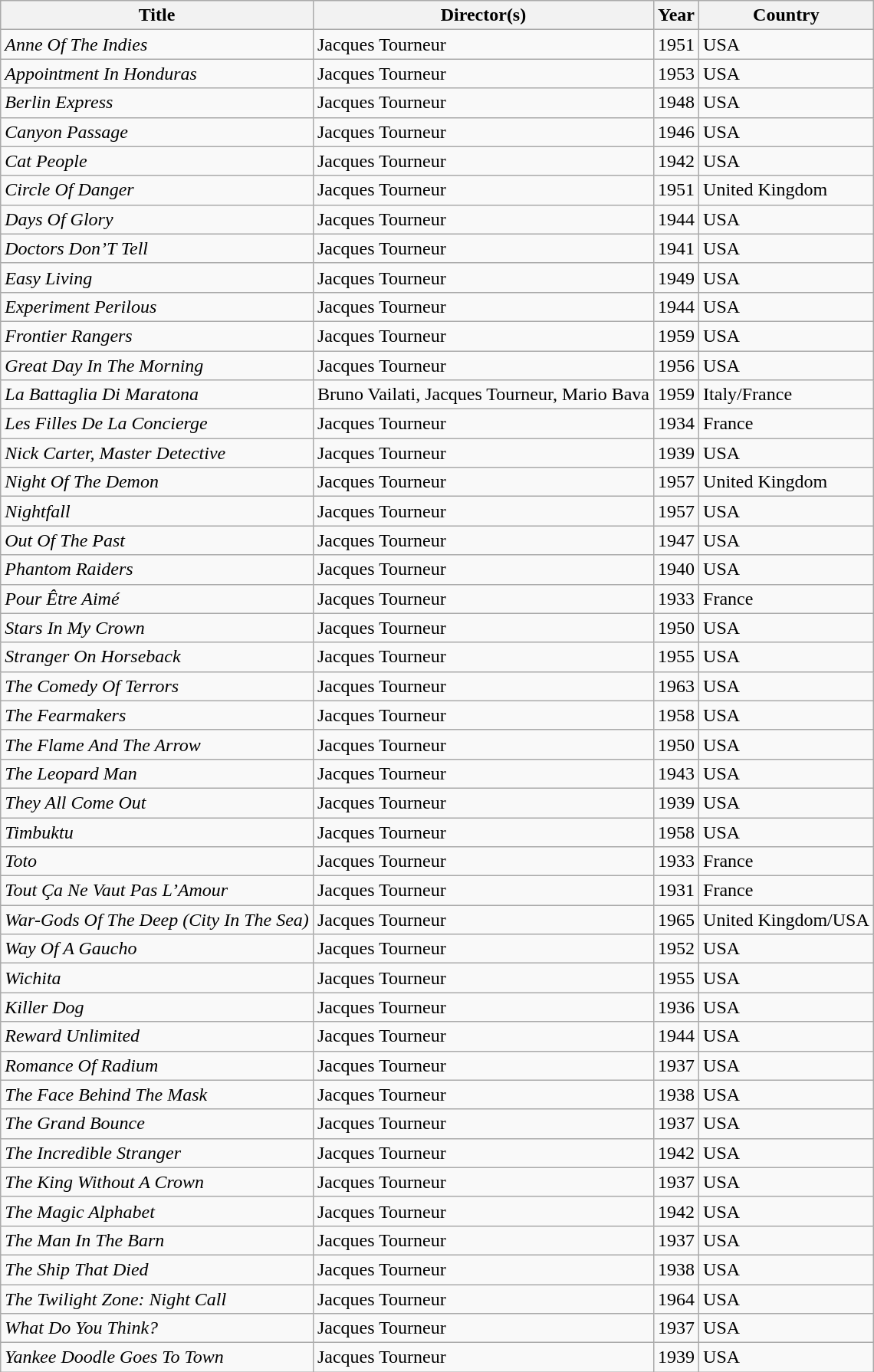<table class="wikitable sortable">
<tr>
<th>Title</th>
<th>Director(s)</th>
<th>Year</th>
<th>Country</th>
</tr>
<tr>
<td><em>Anne Of The Indies</em></td>
<td>Jacques Tourneur</td>
<td>1951</td>
<td>USA</td>
</tr>
<tr>
<td><em>Appointment In Honduras</em></td>
<td>Jacques Tourneur</td>
<td>1953</td>
<td>USA</td>
</tr>
<tr>
<td><em>Berlin Express</em></td>
<td>Jacques Tourneur</td>
<td>1948</td>
<td>USA</td>
</tr>
<tr>
<td><em>Canyon Passage</em></td>
<td>Jacques Tourneur</td>
<td>1946</td>
<td>USA</td>
</tr>
<tr>
<td><em>Cat People</em></td>
<td>Jacques Tourneur</td>
<td>1942</td>
<td>USA</td>
</tr>
<tr>
<td><em>Circle Of Danger</em></td>
<td>Jacques Tourneur</td>
<td>1951</td>
<td>United Kingdom</td>
</tr>
<tr>
<td><em>Days Of Glory</em></td>
<td>Jacques Tourneur</td>
<td>1944</td>
<td>USA</td>
</tr>
<tr>
<td><em>Doctors Don’T Tell</em></td>
<td>Jacques Tourneur</td>
<td>1941</td>
<td>USA</td>
</tr>
<tr>
<td><em>Easy Living</em></td>
<td>Jacques Tourneur</td>
<td>1949</td>
<td>USA</td>
</tr>
<tr>
<td><em>Experiment Perilous</em></td>
<td>Jacques Tourneur</td>
<td>1944</td>
<td>USA</td>
</tr>
<tr>
<td><em>Frontier Rangers</em></td>
<td>Jacques Tourneur</td>
<td>1959</td>
<td>USA</td>
</tr>
<tr>
<td><em>Great Day In The Morning</em></td>
<td>Jacques Tourneur</td>
<td>1956</td>
<td>USA</td>
</tr>
<tr>
<td><em>La Battaglia Di Maratona</em></td>
<td>Bruno Vailati, Jacques Tourneur, Mario Bava</td>
<td>1959</td>
<td>Italy/France</td>
</tr>
<tr>
<td><em>Les Filles De La Concierge</em></td>
<td>Jacques Tourneur</td>
<td>1934</td>
<td>France</td>
</tr>
<tr>
<td><em>Nick Carter, Master Detective</em></td>
<td>Jacques Tourneur</td>
<td>1939</td>
<td>USA</td>
</tr>
<tr>
<td><em>Night Of The Demon</em></td>
<td>Jacques Tourneur</td>
<td>1957</td>
<td>United Kingdom</td>
</tr>
<tr>
<td><em>Nightfall</em></td>
<td>Jacques Tourneur</td>
<td>1957</td>
<td>USA</td>
</tr>
<tr>
<td><em>Out Of The Past</em></td>
<td>Jacques Tourneur</td>
<td>1947</td>
<td>USA</td>
</tr>
<tr>
<td><em>Phantom Raiders</em></td>
<td>Jacques Tourneur</td>
<td>1940</td>
<td>USA</td>
</tr>
<tr>
<td><em>Pour Être Aimé</em></td>
<td>Jacques Tourneur</td>
<td>1933</td>
<td>France</td>
</tr>
<tr>
<td><em>Stars In My Crown</em></td>
<td>Jacques Tourneur</td>
<td>1950</td>
<td>USA</td>
</tr>
<tr>
<td><em>Stranger On Horseback</em></td>
<td>Jacques Tourneur</td>
<td>1955</td>
<td>USA</td>
</tr>
<tr>
<td><em>The Comedy Of Terrors</em></td>
<td>Jacques Tourneur</td>
<td>1963</td>
<td>USA</td>
</tr>
<tr>
<td><em>The Fearmakers</em></td>
<td>Jacques Tourneur</td>
<td>1958</td>
<td>USA</td>
</tr>
<tr>
<td><em>The Flame And The Arrow</em></td>
<td>Jacques Tourneur</td>
<td>1950</td>
<td>USA</td>
</tr>
<tr>
<td><em>The Leopard Man</em></td>
<td>Jacques Tourneur</td>
<td>1943</td>
<td>USA</td>
</tr>
<tr>
<td><em>They All Come Out</em></td>
<td>Jacques Tourneur</td>
<td>1939</td>
<td>USA</td>
</tr>
<tr>
<td><em>Timbuktu</em></td>
<td>Jacques Tourneur</td>
<td>1958</td>
<td>USA</td>
</tr>
<tr>
<td><em>Toto</em></td>
<td>Jacques Tourneur</td>
<td>1933</td>
<td>France</td>
</tr>
<tr>
<td><em>Tout Ça Ne Vaut Pas L’Amour</em></td>
<td>Jacques Tourneur</td>
<td>1931</td>
<td>France</td>
</tr>
<tr>
<td><em>War-Gods Of The Deep (City In The Sea)</em></td>
<td>Jacques Tourneur</td>
<td>1965</td>
<td>United Kingdom/USA</td>
</tr>
<tr>
<td><em>Way Of A Gaucho</em></td>
<td>Jacques Tourneur</td>
<td>1952</td>
<td>USA</td>
</tr>
<tr>
<td><em>Wichita</em></td>
<td>Jacques Tourneur</td>
<td>1955</td>
<td>USA</td>
</tr>
<tr>
<td><em>Killer Dog</em></td>
<td>Jacques Tourneur</td>
<td>1936</td>
<td>USA</td>
</tr>
<tr>
<td><em>Reward Unlimited</em></td>
<td>Jacques Tourneur</td>
<td>1944</td>
<td>USA</td>
</tr>
<tr>
<td><em>Romance Of Radium</em></td>
<td>Jacques Tourneur</td>
<td>1937</td>
<td>USA</td>
</tr>
<tr>
<td><em>The Face Behind The Mask</em></td>
<td>Jacques Tourneur</td>
<td>1938</td>
<td>USA</td>
</tr>
<tr>
<td><em>The Grand Bounce</em></td>
<td>Jacques Tourneur</td>
<td>1937</td>
<td>USA</td>
</tr>
<tr>
<td><em>The Incredible Stranger</em></td>
<td>Jacques Tourneur</td>
<td>1942</td>
<td>USA</td>
</tr>
<tr>
<td><em>The King Without A Crown</em></td>
<td>Jacques Tourneur</td>
<td>1937</td>
<td>USA</td>
</tr>
<tr>
<td><em>The Magic Alphabet</em></td>
<td>Jacques Tourneur</td>
<td>1942</td>
<td>USA</td>
</tr>
<tr>
<td><em>The Man In The Barn</em></td>
<td>Jacques Tourneur</td>
<td>1937</td>
<td>USA</td>
</tr>
<tr>
<td><em>The Ship That Died</em></td>
<td>Jacques Tourneur</td>
<td>1938</td>
<td>USA</td>
</tr>
<tr>
<td><em>The Twilight Zone: Night Call</em></td>
<td>Jacques Tourneur</td>
<td>1964</td>
<td>USA</td>
</tr>
<tr>
<td><em>What Do You Think?</em></td>
<td>Jacques Tourneur</td>
<td>1937</td>
<td>USA</td>
</tr>
<tr>
<td><em>Yankee Doodle Goes To Town</em></td>
<td>Jacques Tourneur</td>
<td>1939</td>
<td>USA</td>
</tr>
</table>
